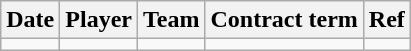<table class="wikitable">
<tr>
<th>Date</th>
<th>Player</th>
<th>Team</th>
<th>Contract term</th>
<th>Ref</th>
</tr>
<tr>
<td></td>
<td></td>
<td></td>
<td></td>
<td></td>
</tr>
</table>
